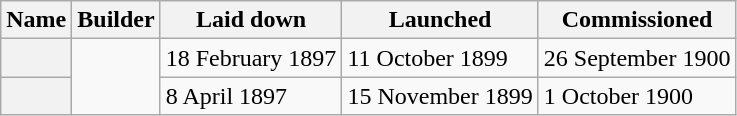<table class="wikitable plainrowheaders">
<tr>
<th scope="col">Name</th>
<th scope="col">Builder</th>
<th scope="col">Laid down</th>
<th scope="col">Launched</th>
<th scope="col">Commissioned</th>
</tr>
<tr>
<th scope="row"></th>
<td rowspan=2></td>
<td>18 February 1897</td>
<td>11 October 1899</td>
<td>26 September 1900</td>
</tr>
<tr>
<th scope="row"></th>
<td>8 April 1897</td>
<td>15 November 1899</td>
<td>1 October 1900</td>
</tr>
</table>
